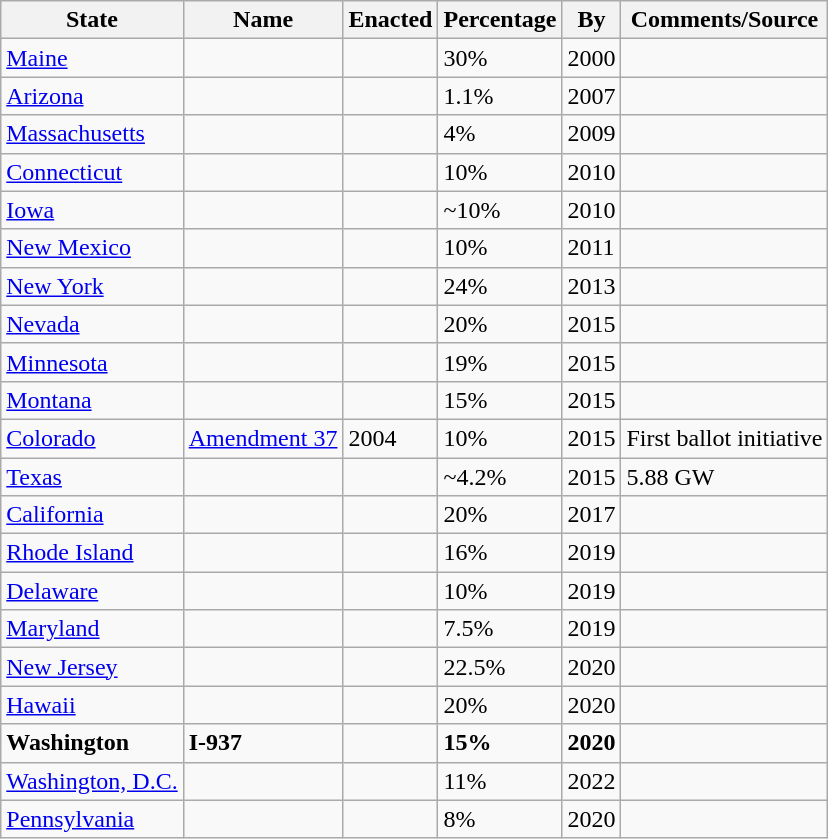<table class="wikitable sortable">
<tr>
<th>State</th>
<th>Name</th>
<th>Enacted</th>
<th>Percentage</th>
<th>By</th>
<th>Comments/Source</th>
</tr>
<tr>
<td><a href='#'>Maine</a></td>
<td></td>
<td></td>
<td>30%</td>
<td>2000</td>
<td></td>
</tr>
<tr>
<td><a href='#'>Arizona</a></td>
<td></td>
<td></td>
<td>1.1%</td>
<td>2007</td>
<td></td>
</tr>
<tr>
<td><a href='#'>Massachusetts</a></td>
<td></td>
<td></td>
<td>4%</td>
<td>2009</td>
<td></td>
</tr>
<tr>
<td><a href='#'>Connecticut</a></td>
<td></td>
<td></td>
<td>10%</td>
<td>2010</td>
<td></td>
</tr>
<tr>
<td><a href='#'>Iowa</a></td>
<td></td>
<td></td>
<td>~10%</td>
<td>2010</td>
<td></td>
</tr>
<tr>
<td><a href='#'>New Mexico</a></td>
<td></td>
<td></td>
<td>10%</td>
<td>2011</td>
<td></td>
</tr>
<tr>
<td><a href='#'>New York</a></td>
<td></td>
<td></td>
<td>24%</td>
<td>2013</td>
<td></td>
</tr>
<tr>
<td><a href='#'>Nevada</a></td>
<td></td>
<td></td>
<td>20%</td>
<td>2015</td>
<td></td>
</tr>
<tr>
<td><a href='#'>Minnesota</a></td>
<td></td>
<td></td>
<td>19%</td>
<td>2015</td>
<td></td>
</tr>
<tr>
<td><a href='#'>Montana</a></td>
<td></td>
<td></td>
<td>15%</td>
<td>2015</td>
<td></td>
</tr>
<tr>
<td><a href='#'>Colorado</a></td>
<td><a href='#'>Amendment 37</a></td>
<td>2004</td>
<td>10%</td>
<td>2015</td>
<td>First ballot initiative</td>
</tr>
<tr>
<td><a href='#'>Texas</a></td>
<td></td>
<td></td>
<td>~4.2%</td>
<td>2015</td>
<td>5.88 GW</td>
</tr>
<tr>
<td><a href='#'>California</a></td>
<td></td>
<td></td>
<td>20%</td>
<td>2017</td>
<td></td>
</tr>
<tr>
<td><a href='#'>Rhode Island</a></td>
<td></td>
<td></td>
<td>16%</td>
<td>2019</td>
<td></td>
</tr>
<tr>
<td><a href='#'>Delaware</a></td>
<td></td>
<td></td>
<td>10%</td>
<td>2019</td>
<td></td>
</tr>
<tr>
<td><a href='#'>Maryland</a></td>
<td></td>
<td></td>
<td>7.5%</td>
<td>2019</td>
<td></td>
</tr>
<tr>
<td><a href='#'>New Jersey</a></td>
<td></td>
<td></td>
<td>22.5%</td>
<td>2020</td>
<td></td>
</tr>
<tr>
<td><a href='#'>Hawaii</a></td>
<td></td>
<td></td>
<td>20%</td>
<td>2020</td>
<td></td>
</tr>
<tr>
<td><strong>Washington</strong></td>
<td><strong>I-937</strong></td>
<td></td>
<td><strong>15%</strong></td>
<td><strong>2020</strong></td>
<td></td>
</tr>
<tr>
<td><a href='#'>Washington, D.C.</a></td>
<td></td>
<td></td>
<td>11%</td>
<td>2022</td>
<td></td>
</tr>
<tr>
<td><a href='#'>Pennsylvania</a></td>
<td></td>
<td></td>
<td>8%</td>
<td>2020</td>
<td></td>
</tr>
</table>
